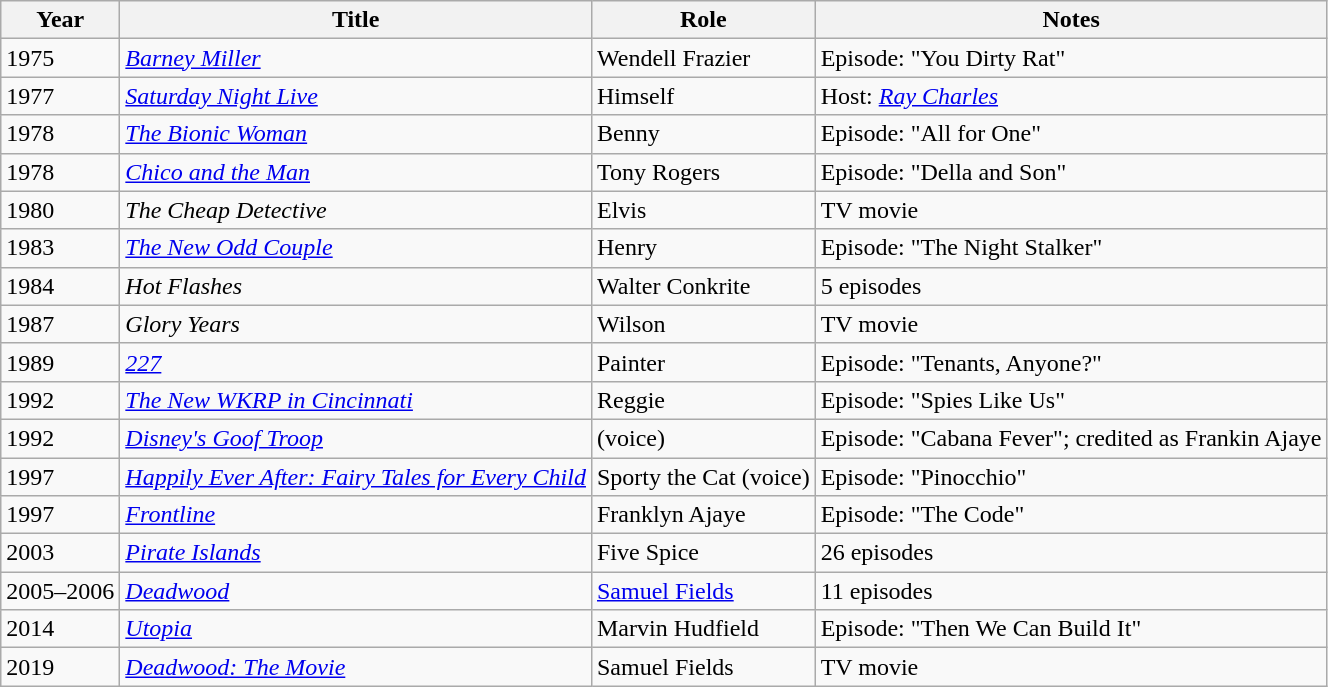<table class="wikitable sortable">
<tr>
<th>Year</th>
<th>Title</th>
<th>Role</th>
<th>Notes</th>
</tr>
<tr>
<td>1975</td>
<td><em><a href='#'>Barney Miller</a></em></td>
<td>Wendell Frazier</td>
<td>Episode: "You Dirty Rat"</td>
</tr>
<tr>
<td>1977</td>
<td><em><a href='#'>Saturday Night Live</a></em></td>
<td>Himself</td>
<td>Host: <em><a href='#'>Ray Charles</a></em></td>
</tr>
<tr>
<td>1978</td>
<td><em><a href='#'>The Bionic Woman</a></em></td>
<td>Benny</td>
<td>Episode: "All for One"</td>
</tr>
<tr>
<td>1978</td>
<td><em><a href='#'>Chico and the Man</a></em></td>
<td>Tony Rogers</td>
<td>Episode: "Della and Son"</td>
</tr>
<tr>
<td>1980</td>
<td><em>The Cheap Detective</em></td>
<td>Elvis</td>
<td>TV movie</td>
</tr>
<tr>
<td>1983</td>
<td><em><a href='#'>The New Odd Couple</a></em></td>
<td>Henry</td>
<td>Episode: "The Night Stalker"</td>
</tr>
<tr>
<td>1984</td>
<td><em>Hot Flashes</em></td>
<td>Walter Conkrite</td>
<td>5 episodes</td>
</tr>
<tr>
<td>1987</td>
<td><em>Glory Years</em></td>
<td>Wilson</td>
<td>TV movie</td>
</tr>
<tr>
<td>1989</td>
<td><em><a href='#'>227</a></em></td>
<td>Painter</td>
<td>Episode: "Tenants, Anyone?"</td>
</tr>
<tr>
<td>1992</td>
<td><em><a href='#'>The New WKRP in Cincinnati</a></em></td>
<td>Reggie</td>
<td>Episode: "Spies Like Us"</td>
</tr>
<tr>
<td>1992</td>
<td><em><a href='#'>Disney's Goof Troop</a></em></td>
<td>(voice)</td>
<td>Episode: "Cabana Fever"; credited as Frankin Ajaye</td>
</tr>
<tr>
<td>1997</td>
<td><em><a href='#'>Happily Ever After: Fairy Tales for Every Child</a></em></td>
<td>Sporty the Cat (voice)</td>
<td>Episode: "Pinocchio"</td>
</tr>
<tr>
<td>1997</td>
<td><em><a href='#'>Frontline</a></em></td>
<td>Franklyn Ajaye</td>
<td>Episode: "The Code"</td>
</tr>
<tr>
<td>2003</td>
<td><em><a href='#'>Pirate Islands</a></em></td>
<td>Five Spice</td>
<td>26 episodes</td>
</tr>
<tr>
<td>2005–2006</td>
<td><em><a href='#'>Deadwood</a></em></td>
<td><a href='#'>Samuel Fields</a></td>
<td>11 episodes</td>
</tr>
<tr>
<td>2014</td>
<td><em><a href='#'>Utopia</a></em></td>
<td>Marvin Hudfield</td>
<td>Episode: "Then We Can Build It"</td>
</tr>
<tr>
<td>2019</td>
<td><em><a href='#'>Deadwood: The Movie</a></em></td>
<td>Samuel Fields</td>
<td>TV movie</td>
</tr>
</table>
